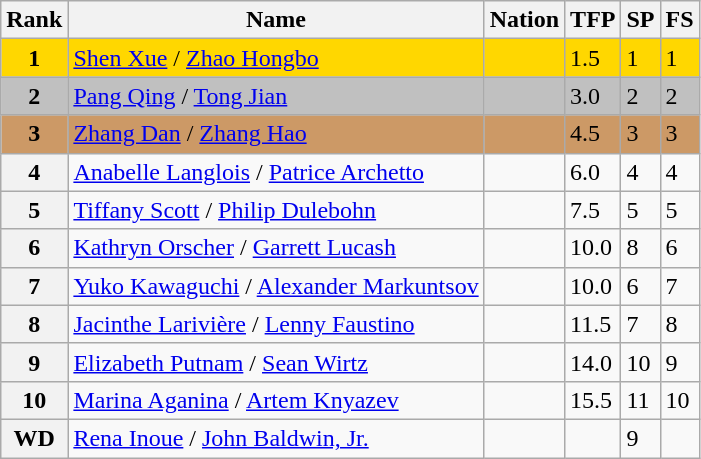<table class="wikitable">
<tr>
<th>Rank</th>
<th>Name</th>
<th>Nation</th>
<th>TFP</th>
<th>SP</th>
<th>FS</th>
</tr>
<tr bgcolor="gold">
<td align="center"><strong>1</strong></td>
<td><a href='#'>Shen Xue</a> / <a href='#'>Zhao Hongbo</a></td>
<td></td>
<td>1.5</td>
<td>1</td>
<td>1</td>
</tr>
<tr bgcolor="silver">
<td align="center"><strong>2</strong></td>
<td><a href='#'>Pang Qing</a> / <a href='#'>Tong Jian</a></td>
<td></td>
<td>3.0</td>
<td>2</td>
<td>2</td>
</tr>
<tr bgcolor="cc9966">
<td align="center"><strong>3</strong></td>
<td><a href='#'>Zhang Dan</a> / <a href='#'>Zhang Hao</a></td>
<td></td>
<td>4.5</td>
<td>3</td>
<td>3</td>
</tr>
<tr>
<th>4</th>
<td><a href='#'>Anabelle Langlois</a> / <a href='#'>Patrice Archetto</a></td>
<td></td>
<td>6.0</td>
<td>4</td>
<td>4</td>
</tr>
<tr>
<th>5</th>
<td><a href='#'>Tiffany Scott</a> / <a href='#'>Philip Dulebohn</a></td>
<td></td>
<td>7.5</td>
<td>5</td>
<td>5</td>
</tr>
<tr>
<th>6</th>
<td><a href='#'>Kathryn Orscher</a> / <a href='#'>Garrett Lucash</a></td>
<td></td>
<td>10.0</td>
<td>8</td>
<td>6</td>
</tr>
<tr>
<th>7</th>
<td><a href='#'>Yuko Kawaguchi</a> / <a href='#'>Alexander Markuntsov</a></td>
<td></td>
<td>10.0</td>
<td>6</td>
<td>7</td>
</tr>
<tr>
<th>8</th>
<td><a href='#'>Jacinthe Larivière</a> / <a href='#'>Lenny Faustino</a></td>
<td></td>
<td>11.5</td>
<td>7</td>
<td>8</td>
</tr>
<tr>
<th>9</th>
<td><a href='#'>Elizabeth Putnam</a> / <a href='#'>Sean Wirtz</a></td>
<td></td>
<td>14.0</td>
<td>10</td>
<td>9</td>
</tr>
<tr>
<th>10</th>
<td><a href='#'>Marina Aganina</a> / <a href='#'>Artem Knyazev</a></td>
<td></td>
<td>15.5</td>
<td>11</td>
<td>10</td>
</tr>
<tr>
<th>WD</th>
<td><a href='#'>Rena Inoue</a> / <a href='#'>John Baldwin, Jr.</a></td>
<td></td>
<td></td>
<td>9</td>
<td></td>
</tr>
</table>
